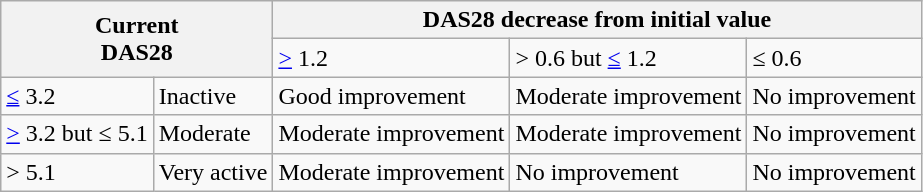<table class="wikitable">
<tr>
<th colspan=2 rowspan=2>Current <br>DAS28</th>
<th colspan=3>DAS28 decrease from initial value</th>
</tr>
<tr>
<td><a href='#'>></a> 1.2</td>
<td>> 0.6 but <a href='#'>≤</a> 1.2</td>
<td>≤ 0.6</td>
</tr>
<tr>
<td><a href='#'>≤</a> 3.2</td>
<td>Inactive</td>
<td>Good improvement</td>
<td>Moderate improvement</td>
<td>No improvement</td>
</tr>
<tr>
<td><a href='#'>></a> 3.2 but ≤ 5.1</td>
<td>Moderate</td>
<td>Moderate improvement</td>
<td>Moderate improvement</td>
<td>No improvement</td>
</tr>
<tr>
<td>> 5.1</td>
<td>Very active</td>
<td>Moderate improvement</td>
<td>No improvement</td>
<td>No improvement</td>
</tr>
</table>
